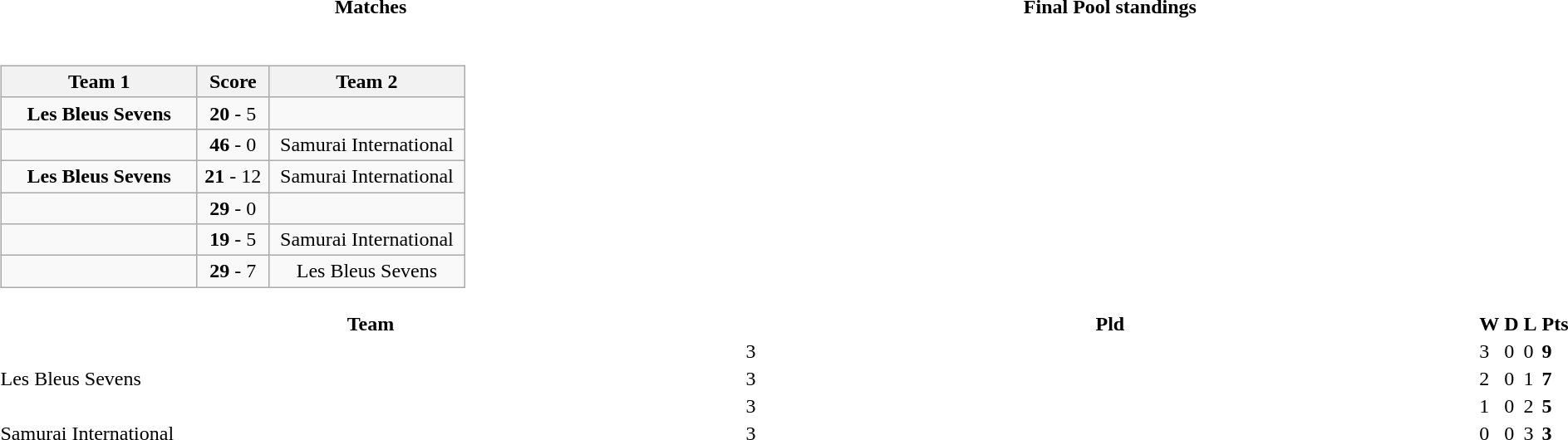<table>
<tr>
<th width = 50%>Matches</th>
<th width = 50%>Final Pool standings</th>
</tr>
<tr>
<td><div><br><table class="wikitable" style="text-align: center;">
<tr>
<th width = 150pt><strong>Team 1</strong></th>
<th width = 50pt><strong>Score</strong></th>
<th width = 150pt><strong>Team 2</strong></th>
</tr>
<tr>
<td><strong>Les Bleus Sevens</strong></td>
<td><strong>20</strong> - 5</td>
<td></td>
</tr>
<tr>
<td><strong></strong></td>
<td><strong>46</strong> - 0</td>
<td>Samurai International</td>
</tr>
<tr>
<td><strong>Les Bleus Sevens</strong></td>
<td><strong>21</strong> - 12</td>
<td>Samurai International</td>
</tr>
<tr>
<td><strong></strong></td>
<td><strong>29</strong> - 0</td>
<td></td>
</tr>
<tr>
<td><strong></strong></td>
<td><strong>19</strong> - 5</td>
<td>Samurai International</td>
</tr>
<tr>
<td><strong></strong></td>
<td><strong>29</strong> - 7</td>
<td>Les Bleus Sevens</td>
</tr>
</table>
</div></td>
<td><div><br></td>
</tr>
<tr>
<th width="200">Team</th>
<th width="40">Pld</th>
<th width="40">W</th>
<th width="40">D</th>
<th width="40">L</th>
<th width="40">Pts</th>
</tr>
<tr>
<td align=left></td>
<td>3</td>
<td>3</td>
<td>0</td>
<td>0</td>
<td><strong>9</strong></td>
</tr>
<tr>
<td align=left>Les Bleus Sevens</td>
<td>3</td>
<td>2</td>
<td>0</td>
<td>1</td>
<td><strong>7</strong></td>
</tr>
<tr>
<td align=left></td>
<td>3</td>
<td>1</td>
<td>0</td>
<td>2</td>
<td><strong>5</strong></td>
</tr>
<tr>
<td align=left>Samurai International</td>
<td>3</td>
<td>0</td>
<td>0</td>
<td>3</td>
<td><strong>3</strong></td>
</tr>
</table>
